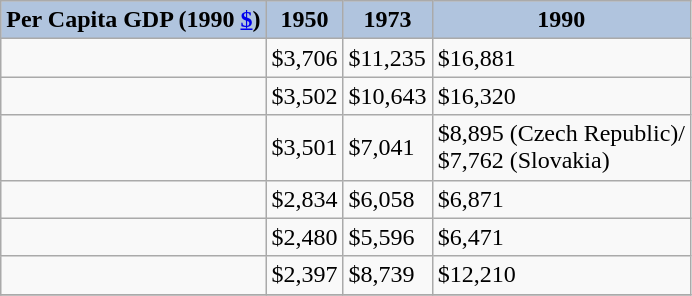<table class="wikitable" style="text-align: left">
<tr bgcolor="#cccccc">
<th style="text-align: left;background:#B0C4DE">Per Capita GDP (1990 <a href='#'>$</a>)</th>
<th style="background:#B0C4DE">1950</th>
<th style="background:#B0C4DE">1973</th>
<th style="background:#B0C4DE">1990</th>
</tr>
<tr style="text-align:left;">
<td align=left></td>
<td>$3,706</td>
<td>$11,235</td>
<td>$16,881</td>
</tr>
<tr>
<td align=left></td>
<td>$3,502</td>
<td>$10,643</td>
<td>$16,320</td>
</tr>
<tr>
<td align=left></td>
<td><span>$3,501</span></td>
<td><span>$7,041</span></td>
<td><span>$8,895 (Czech Republic)/<br>$7,762 (Slovakia)</span></td>
</tr>
<tr>
<td align=left></td>
<td><span>$2,834</span></td>
<td><span>$6,058</span></td>
<td><span>$6,871</span></td>
</tr>
<tr>
<td align=left></td>
<td><span>$2,480</span></td>
<td><span>$5,596</span></td>
<td><span>$6,471</span></td>
</tr>
<tr>
<td align=left></td>
<td>$2,397</td>
<td>$8,739</td>
<td>$12,210</td>
</tr>
<tr>
</tr>
</table>
